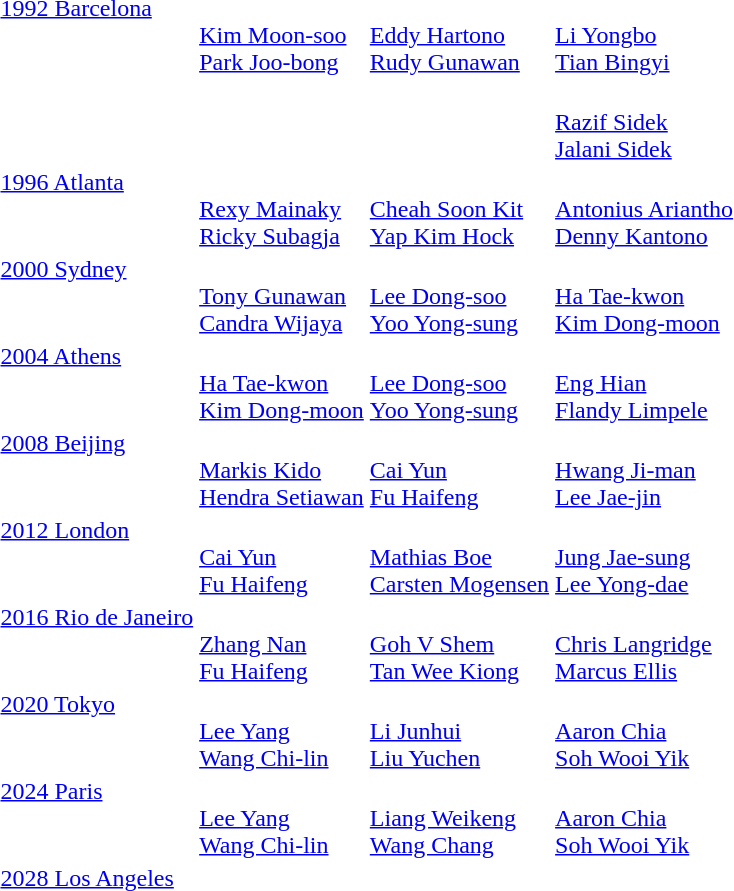<table>
<tr valign="top">
<td rowspan=2><a href='#'>1992 Barcelona</a><br></td>
<td rowspan=2><br><a href='#'>Kim Moon-soo</a><br><a href='#'>Park Joo-bong</a></td>
<td rowspan=2><br><a href='#'>Eddy Hartono</a><br><a href='#'>Rudy Gunawan</a></td>
<td><br><a href='#'>Li Yongbo</a><br><a href='#'>Tian Bingyi</a></td>
</tr>
<tr>
<td><br><a href='#'>Razif Sidek</a><br><a href='#'>Jalani Sidek</a></td>
</tr>
<tr valign="top">
<td><a href='#'>1996 Atlanta</a><br></td>
<td><br><a href='#'>Rexy Mainaky</a><br><a href='#'>Ricky Subagja</a></td>
<td><br><a href='#'>Cheah Soon Kit</a><br><a href='#'>Yap Kim Hock</a></td>
<td><br><a href='#'>Antonius Ariantho</a><br><a href='#'>Denny Kantono</a></td>
</tr>
<tr valign="top">
<td><a href='#'>2000 Sydney</a><br></td>
<td><br><a href='#'>Tony Gunawan</a><br><a href='#'>Candra Wijaya</a></td>
<td><br><a href='#'>Lee Dong-soo</a><br><a href='#'>Yoo Yong-sung</a></td>
<td><br><a href='#'>Ha Tae-kwon</a><br><a href='#'>Kim Dong-moon</a></td>
</tr>
<tr valign="top">
<td><a href='#'>2004 Athens</a><br></td>
<td><br><a href='#'>Ha Tae-kwon</a><br><a href='#'>Kim Dong-moon</a></td>
<td><br><a href='#'>Lee Dong-soo</a><br><a href='#'>Yoo Yong-sung</a></td>
<td><br><a href='#'>Eng Hian</a><br><a href='#'>Flandy Limpele</a></td>
</tr>
<tr valign="top">
<td><a href='#'>2008 Beijing</a><br></td>
<td><br><a href='#'>Markis Kido</a><br><a href='#'>Hendra Setiawan</a></td>
<td><br><a href='#'>Cai Yun</a><br><a href='#'>Fu Haifeng</a></td>
<td><br><a href='#'>Hwang Ji-man</a><br><a href='#'>Lee Jae-jin</a></td>
</tr>
<tr valign="top">
<td><a href='#'>2012 London</a><br></td>
<td><br><a href='#'>Cai Yun</a><br><a href='#'>Fu Haifeng</a></td>
<td><br><a href='#'>Mathias Boe</a><br><a href='#'>Carsten Mogensen</a></td>
<td><br><a href='#'>Jung Jae-sung</a><br><a href='#'>Lee Yong-dae</a></td>
</tr>
<tr valign="top">
<td><a href='#'>2016 Rio de Janeiro</a><br></td>
<td><br><a href='#'>Zhang Nan</a><br><a href='#'>Fu Haifeng</a></td>
<td><br><a href='#'>Goh V Shem</a><br><a href='#'>Tan Wee Kiong</a></td>
<td><br><a href='#'>Chris Langridge</a><br><a href='#'>Marcus Ellis</a></td>
</tr>
<tr valign="top">
<td><a href='#'>2020 Tokyo</a><br></td>
<td><br><a href='#'>Lee Yang</a><br><a href='#'>Wang Chi-lin</a></td>
<td><br><a href='#'>Li Junhui</a><br><a href='#'>Liu Yuchen</a></td>
<td><br><a href='#'>Aaron Chia</a><br><a href='#'>Soh Wooi Yik</a></td>
</tr>
<tr valign="top">
<td><a href='#'>2024 Paris</a><br></td>
<td><br><a href='#'>Lee Yang</a><br><a href='#'>Wang Chi-lin</a></td>
<td><br><a href='#'>Liang Weikeng</a><br><a href='#'>Wang Chang</a></td>
<td><br><a href='#'>Aaron Chia</a><br><a href='#'>Soh Wooi Yik</a></td>
</tr>
<tr>
<td><a href='#'>2028 Los Angeles</a> <br></td>
<td></td>
<td></td>
<td></td>
</tr>
</table>
